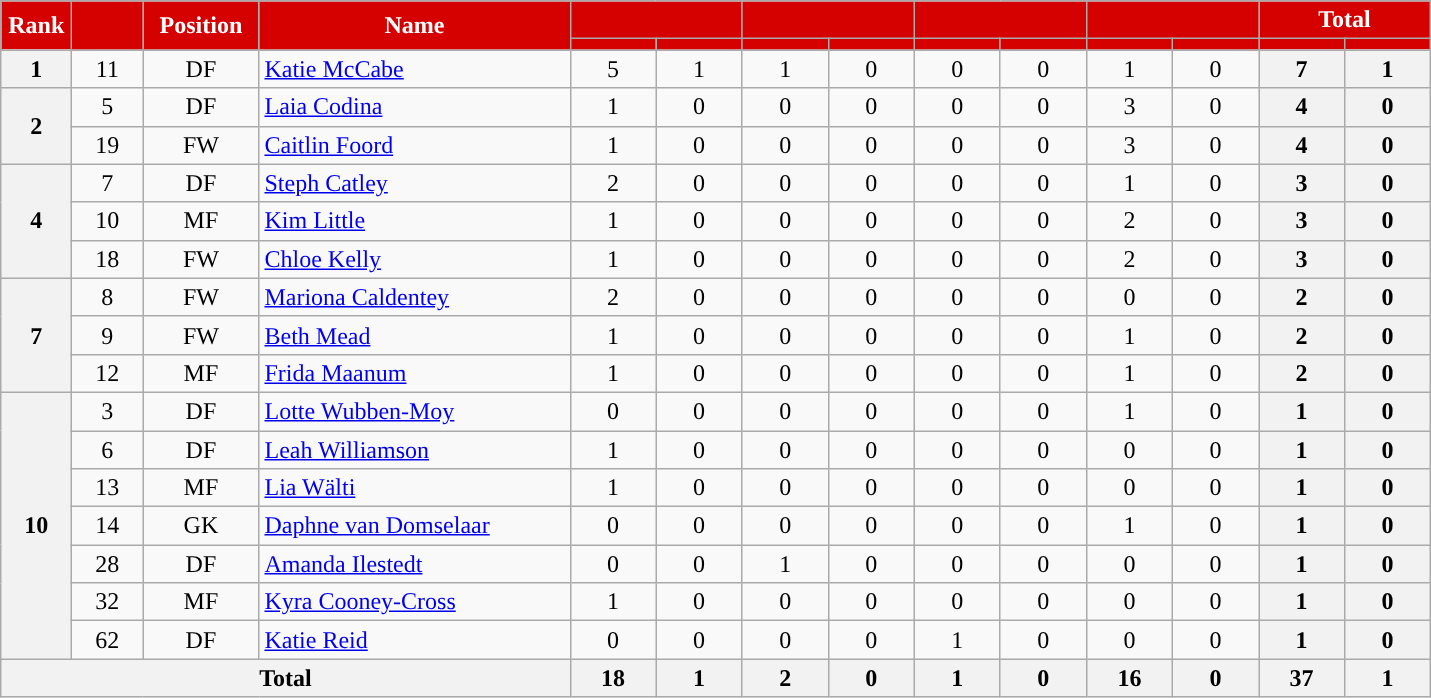<table class="wikitable sortable" style="text-align:center; font-size:100%; ">
<tr>
<th style="background:#d50000; color:white; text-align:center; width:40px;" rowspan="2">Rank</th>
<th style="background:#d50000; color:white; text-align:center; width:40px;" rowspan="2"></th>
<th style="background:#d50000; color:white; text-align:center; width:70px;" rowspan="2">Position</th>
<th style="background:#d50000; color:white; text-align:center; width:200px;" rowspan="2">Name</th>
<th style="background:#d50000; color:white; text-align:center;" colspan="2"><a href='#'></a></th>
<th style="background:#d50000; color:white; text-align:center;" colspan="2"><a href='#'></a></th>
<th style="background:#d50000; color:white; text-align:center;" colspan="2"><a href='#'></a></th>
<th style="background:#d50000; color:white; text-align:center;" colspan="2"><a href='#'></a></th>
<th style="background:#d50000; color:white; text-align:center;" colspan="2">Total</th>
</tr>
<tr>
<th style="background:#d50000; color:white; text-align:center; width:50px;"></th>
<th style="background:#d50000; color:white; text-align:center; width:50px;"></th>
<th style="background:#d50000; color:white; text-align:center; width:50px;"></th>
<th style="background:#d50000; color:white; text-align:center; width:50px;"></th>
<th style="background:#d50000; color:white; text-align:center; width:50px;"></th>
<th style="background:#d50000; color:white; text-align:center; width:50px;"></th>
<th style="background:#d50000; color:white; text-align:center; width:50px;"></th>
<th style="background:#d50000; color:white; text-align:center; width:50px;"></th>
<th style="background:#d50000; color:white; text-align:center; width:50px;"></th>
<th style="background:#d50000; color:white; text-align:center; width:50px;"></th>
</tr>
<tr>
<th>1</th>
<td>11</td>
<td>DF</td>
<td align="left"> <a href='#'>Katie McCabe</a></td>
<td>5</td>
<td>1</td>
<td>1</td>
<td>0</td>
<td>0</td>
<td>0</td>
<td>1</td>
<td>0</td>
<th>7</th>
<th>1</th>
</tr>
<tr>
<th rowspan="2">2</th>
<td>5</td>
<td>DF</td>
<td align="left"> <a href='#'>Laia Codina</a></td>
<td>1</td>
<td>0</td>
<td>0</td>
<td>0</td>
<td>0</td>
<td>0</td>
<td>3</td>
<td>0</td>
<th>4</th>
<th>0</th>
</tr>
<tr>
<td>19</td>
<td>FW</td>
<td align="left"> <a href='#'>Caitlin Foord</a></td>
<td>1</td>
<td>0</td>
<td>0</td>
<td>0</td>
<td>0</td>
<td>0</td>
<td>3</td>
<td>0</td>
<th>4</th>
<th>0</th>
</tr>
<tr>
<th rowspan="3">4</th>
<td>7</td>
<td>DF</td>
<td align="left"> <a href='#'>Steph Catley</a></td>
<td>2</td>
<td>0</td>
<td>0</td>
<td>0</td>
<td>0</td>
<td>0</td>
<td>1</td>
<td>0</td>
<th>3</th>
<th>0</th>
</tr>
<tr>
<td>10</td>
<td>MF</td>
<td align="left"> <a href='#'>Kim Little</a></td>
<td>1</td>
<td>0</td>
<td>0</td>
<td>0</td>
<td>0</td>
<td>0</td>
<td>2</td>
<td>0</td>
<th>3</th>
<th>0</th>
</tr>
<tr>
<td>18</td>
<td>FW</td>
<td align="left"> <a href='#'>Chloe Kelly</a></td>
<td>1</td>
<td>0</td>
<td>0</td>
<td>0</td>
<td>0</td>
<td>0</td>
<td>2</td>
<td>0</td>
<th>3</th>
<th>0</th>
</tr>
<tr>
<th rowspan="3">7</th>
<td>8</td>
<td>FW</td>
<td align="left"> <a href='#'>Mariona Caldentey</a></td>
<td>2</td>
<td>0</td>
<td>0</td>
<td>0</td>
<td>0</td>
<td>0</td>
<td>0</td>
<td>0</td>
<th>2</th>
<th>0</th>
</tr>
<tr>
<td>9</td>
<td>FW</td>
<td align="left"> <a href='#'>Beth Mead</a></td>
<td>1</td>
<td>0</td>
<td>0</td>
<td>0</td>
<td>0</td>
<td>0</td>
<td>1</td>
<td>0</td>
<th>2</th>
<th>0</th>
</tr>
<tr>
<td>12</td>
<td>MF</td>
<td align="left"> <a href='#'>Frida Maanum</a></td>
<td>1</td>
<td>0</td>
<td>0</td>
<td>0</td>
<td>0</td>
<td>0</td>
<td>1</td>
<td>0</td>
<th>2</th>
<th>0</th>
</tr>
<tr>
<th rowspan="7">10</th>
<td>3</td>
<td>DF</td>
<td align="left"> <a href='#'>Lotte Wubben-Moy</a></td>
<td>0</td>
<td>0</td>
<td>0</td>
<td>0</td>
<td>0</td>
<td>0</td>
<td>1</td>
<td>0</td>
<th>1</th>
<th>0</th>
</tr>
<tr>
<td>6</td>
<td>DF</td>
<td align="left"> <a href='#'>Leah Williamson</a></td>
<td>1</td>
<td>0</td>
<td>0</td>
<td>0</td>
<td>0</td>
<td>0</td>
<td>0</td>
<td>0</td>
<th>1</th>
<th>0</th>
</tr>
<tr>
<td>13</td>
<td>MF</td>
<td align="left"> <a href='#'>Lia Wälti</a></td>
<td>1</td>
<td>0</td>
<td>0</td>
<td>0</td>
<td>0</td>
<td>0</td>
<td>0</td>
<td>0</td>
<th>1</th>
<th>0</th>
</tr>
<tr>
<td>14</td>
<td>GK</td>
<td align="left"> <a href='#'>Daphne van Domselaar</a></td>
<td>0</td>
<td>0</td>
<td>0</td>
<td>0</td>
<td>0</td>
<td>0</td>
<td>1</td>
<td>0</td>
<th>1</th>
<th>0</th>
</tr>
<tr>
<td>28</td>
<td>DF</td>
<td align="left"> <a href='#'>Amanda Ilestedt</a></td>
<td>0</td>
<td>0</td>
<td>1</td>
<td>0</td>
<td>0</td>
<td>0</td>
<td>0</td>
<td>0</td>
<th>1</th>
<th>0</th>
</tr>
<tr>
<td>32</td>
<td>MF</td>
<td align="left"> <a href='#'>Kyra Cooney-Cross</a></td>
<td>1</td>
<td>0</td>
<td>0</td>
<td>0</td>
<td>0</td>
<td>0</td>
<td>0</td>
<td>0</td>
<th>1</th>
<th>0</th>
</tr>
<tr>
<td>62</td>
<td>DF</td>
<td align="left"> <a href='#'>Katie Reid</a></td>
<td>0</td>
<td>0</td>
<td>0</td>
<td>0</td>
<td>1</td>
<td>0</td>
<td>0</td>
<td>0</td>
<th>1</th>
<th>0</th>
</tr>
<tr>
<th colspan="4">Total</th>
<th>18</th>
<th>1</th>
<th>2</th>
<th>0</th>
<th>1</th>
<th>0</th>
<th>16</th>
<th>0</th>
<th>37</th>
<th>1</th>
</tr>
</table>
